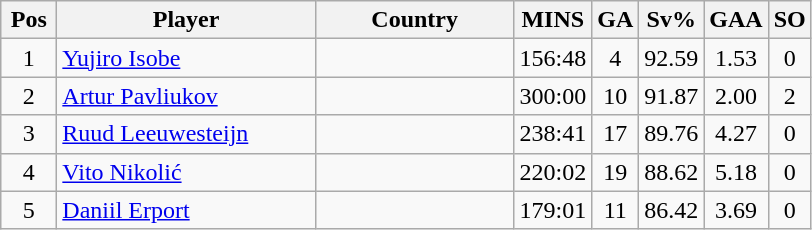<table class="wikitable sortable" style="text-align: center;">
<tr>
<th width=30>Pos</th>
<th width=165>Player</th>
<th width=125>Country</th>
<th width=20>MINS</th>
<th width=20>GA</th>
<th width=20>Sv%</th>
<th width=20>GAA</th>
<th width=20>SO</th>
</tr>
<tr>
<td>1</td>
<td align=left><a href='#'>Yujiro Isobe</a></td>
<td align=left></td>
<td>156:48</td>
<td>4</td>
<td>92.59</td>
<td>1.53</td>
<td>0</td>
</tr>
<tr>
<td>2</td>
<td align=left><a href='#'>Artur Pavliukov</a></td>
<td align=left></td>
<td>300:00</td>
<td>10</td>
<td>91.87</td>
<td>2.00</td>
<td>2</td>
</tr>
<tr>
<td>3</td>
<td align=left><a href='#'>Ruud Leeuwesteijn</a></td>
<td align=left></td>
<td>238:41</td>
<td>17</td>
<td>89.76</td>
<td>4.27</td>
<td>0</td>
</tr>
<tr>
<td>4</td>
<td align=left><a href='#'>Vito Nikolić</a></td>
<td align=left></td>
<td>220:02</td>
<td>19</td>
<td>88.62</td>
<td>5.18</td>
<td>0</td>
</tr>
<tr>
<td>5</td>
<td align=left><a href='#'>Daniil Erport</a></td>
<td align=left></td>
<td>179:01</td>
<td>11</td>
<td>86.42</td>
<td>3.69</td>
<td>0</td>
</tr>
</table>
